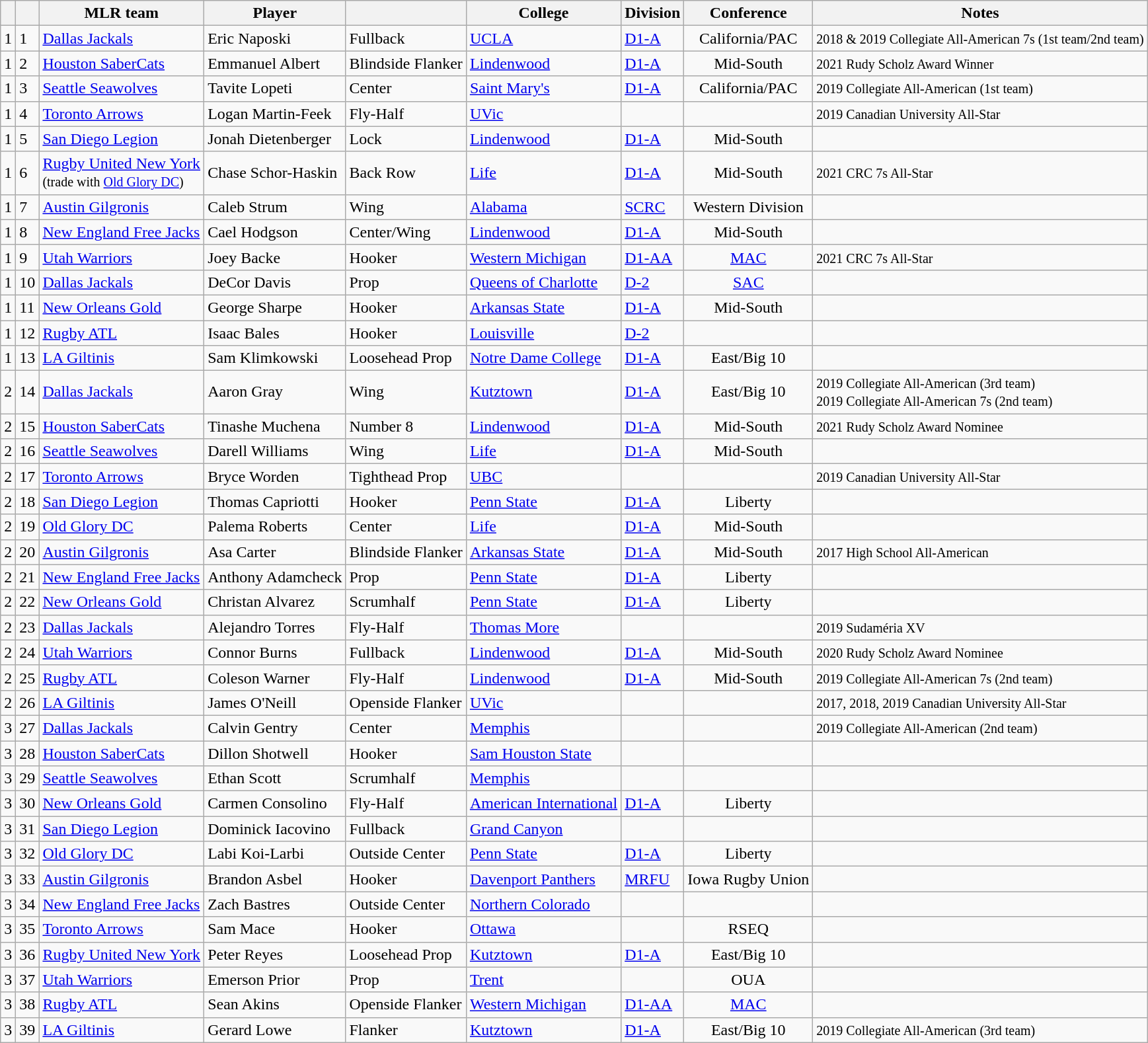<table class="wikitable sortable">
<tr>
<th></th>
<th></th>
<th>MLR team</th>
<th>Player</th>
<th></th>
<th>College</th>
<th>Division</th>
<th>Conference</th>
<th>Notes</th>
</tr>
<tr>
<td>1</td>
<td>1</td>
<td><a href='#'>Dallas Jackals</a></td>
<td>Eric Naposki</td>
<td>Fullback</td>
<td><a href='#'>UCLA</a></td>
<td><a href='#'>D1-A</a></td>
<td align=center>California/PAC</td>
<td><small>2018 & 2019 Collegiate All-American 7s (1st team/2nd team)</small></td>
</tr>
<tr>
<td>1</td>
<td>2</td>
<td><a href='#'>Houston SaberCats</a></td>
<td>Emmanuel Albert</td>
<td>Blindside Flanker</td>
<td><a href='#'>Lindenwood</a></td>
<td><a href='#'>D1-A</a></td>
<td align=center>Mid-South</td>
<td><small>2021 Rudy Scholz Award Winner</small></td>
</tr>
<tr>
<td>1</td>
<td>3</td>
<td><a href='#'>Seattle Seawolves</a></td>
<td>Tavite Lopeti</td>
<td>Center</td>
<td><a href='#'>Saint Mary's</a></td>
<td><a href='#'>D1-A</a></td>
<td align=center>California/PAC</td>
<td><small>2019 Collegiate All-American (1st team)</small></td>
</tr>
<tr>
<td>1</td>
<td>4</td>
<td><a href='#'>Toronto Arrows</a></td>
<td>Logan Martin-Feek</td>
<td>Fly-Half</td>
<td><a href='#'>UVic</a></td>
<td></td>
<td align=center></td>
<td><small>2019 Canadian University All-Star</small></td>
</tr>
<tr>
<td>1</td>
<td>5</td>
<td><a href='#'>San Diego Legion</a></td>
<td>Jonah Dietenberger</td>
<td>Lock</td>
<td><a href='#'>Lindenwood</a></td>
<td><a href='#'>D1-A</a></td>
<td align=center>Mid-South</td>
<td><small></small></td>
</tr>
<tr>
<td>1</td>
<td>6</td>
<td><a href='#'>Rugby United New York</a><br><small> (trade with <a href='#'>Old Glory DC</a>)</small></td>
<td>Chase Schor-Haskin</td>
<td>Back Row</td>
<td><a href='#'>Life</a></td>
<td><a href='#'>D1-A</a></td>
<td align=center>Mid-South</td>
<td><small>2021 CRC 7s All-Star</small></td>
</tr>
<tr>
<td>1</td>
<td>7</td>
<td><a href='#'>Austin Gilgronis</a></td>
<td>Caleb Strum</td>
<td>Wing</td>
<td><a href='#'>Alabama</a></td>
<td><a href='#'>SCRC</a></td>
<td align=center>Western Division</td>
<td><small></small></td>
</tr>
<tr>
<td>1</td>
<td>8</td>
<td><a href='#'>New England Free Jacks</a></td>
<td>Cael Hodgson</td>
<td>Center/Wing</td>
<td><a href='#'>Lindenwood</a></td>
<td><a href='#'>D1-A</a></td>
<td align=center>Mid-South</td>
<td><small></small></td>
</tr>
<tr>
<td>1</td>
<td>9</td>
<td><a href='#'>Utah Warriors</a></td>
<td>Joey Backe</td>
<td>Hooker</td>
<td><a href='#'>Western Michigan</a></td>
<td><a href='#'>D1-AA</a></td>
<td align="center"><a href='#'>MAC</a></td>
<td><small>2021 CRC 7s All-Star</small></td>
</tr>
<tr>
<td>1</td>
<td>10</td>
<td><a href='#'>Dallas Jackals</a></td>
<td>DeCor Davis</td>
<td>Prop</td>
<td><a href='#'>Queens of Charlotte</a></td>
<td><a href='#'>D-2</a></td>
<td align=center><a href='#'>SAC</a></td>
<td><small></small></td>
</tr>
<tr>
<td>1</td>
<td>11</td>
<td><a href='#'>New Orleans Gold</a></td>
<td>George Sharpe</td>
<td>Hooker</td>
<td><a href='#'>Arkansas State</a></td>
<td><a href='#'>D1-A</a></td>
<td align=center>Mid-South</td>
<td><small></small></td>
</tr>
<tr>
<td>1</td>
<td>12</td>
<td><a href='#'>Rugby ATL</a></td>
<td>Isaac Bales</td>
<td>Hooker</td>
<td><a href='#'>Louisville</a></td>
<td><a href='#'>D-2</a></td>
<td align=center></td>
<td><small></small></td>
</tr>
<tr>
<td>1</td>
<td>13</td>
<td><a href='#'>LA Giltinis</a></td>
<td>Sam Klimkowski</td>
<td>Loosehead Prop</td>
<td><a href='#'>Notre Dame College</a></td>
<td><a href='#'>D1-A</a></td>
<td align=center>East/Big 10</td>
<td><small></small></td>
</tr>
<tr>
<td>2</td>
<td>14</td>
<td><a href='#'>Dallas Jackals</a></td>
<td>Aaron Gray</td>
<td>Wing</td>
<td><a href='#'>Kutztown</a></td>
<td><a href='#'>D1-A</a></td>
<td align=center>East/Big 10</td>
<td><small>2019 Collegiate All-American (3rd team) <br>2019 Collegiate All-American 7s (2nd team)</small></td>
</tr>
<tr>
<td>2</td>
<td>15</td>
<td><a href='#'>Houston SaberCats</a></td>
<td>Tinashe Muchena</td>
<td>Number 8</td>
<td><a href='#'>Lindenwood</a></td>
<td><a href='#'>D1-A</a></td>
<td align=center>Mid-South</td>
<td><small>2021 Rudy Scholz Award Nominee</small></td>
</tr>
<tr>
<td>2</td>
<td>16</td>
<td><a href='#'>Seattle Seawolves</a></td>
<td>Darell Williams</td>
<td>Wing</td>
<td><a href='#'>Life</a></td>
<td><a href='#'>D1-A</a></td>
<td align=center>Mid-South</td>
<td><small></small></td>
</tr>
<tr>
<td>2</td>
<td>17</td>
<td><a href='#'>Toronto Arrows</a></td>
<td>Bryce Worden</td>
<td>Tighthead Prop</td>
<td><a href='#'>UBC</a></td>
<td></td>
<td align=center></td>
<td><small>2019 Canadian University All-Star</small></td>
</tr>
<tr>
<td>2</td>
<td>18</td>
<td><a href='#'>San Diego Legion</a></td>
<td>Thomas Capriotti</td>
<td>Hooker</td>
<td><a href='#'>Penn State</a></td>
<td><a href='#'>D1-A</a></td>
<td align=center>Liberty</td>
<td><small></small></td>
</tr>
<tr>
<td>2</td>
<td>19</td>
<td><a href='#'>Old Glory DC</a></td>
<td>Palema Roberts</td>
<td>Center</td>
<td><a href='#'>Life</a></td>
<td><a href='#'>D1-A</a></td>
<td align=center>Mid-South</td>
<td><small></small></td>
</tr>
<tr>
<td>2</td>
<td>20</td>
<td><a href='#'>Austin Gilgronis</a></td>
<td>Asa Carter</td>
<td>Blindside Flanker</td>
<td><a href='#'>Arkansas State</a></td>
<td><a href='#'>D1-A</a></td>
<td align=center>Mid-South</td>
<td><small>2017 High School All-American</small></td>
</tr>
<tr>
<td>2</td>
<td>21</td>
<td><a href='#'>New England Free Jacks</a></td>
<td>Anthony Adamcheck</td>
<td>Prop</td>
<td><a href='#'>Penn State</a></td>
<td><a href='#'>D1-A</a></td>
<td align=center>Liberty</td>
<td><small></small></td>
</tr>
<tr>
<td>2</td>
<td>22</td>
<td><a href='#'>New Orleans Gold</a></td>
<td>Christan Alvarez</td>
<td>Scrumhalf</td>
<td><a href='#'>Penn State</a></td>
<td><a href='#'>D1-A</a></td>
<td align=center>Liberty</td>
<td><small></small></td>
</tr>
<tr>
<td>2</td>
<td>23</td>
<td><a href='#'>Dallas Jackals</a></td>
<td>Alejandro Torres</td>
<td>Fly-Half</td>
<td><a href='#'>Thomas More</a></td>
<td></td>
<td align=center></td>
<td><small>2019 Sudaméria XV</small></td>
</tr>
<tr>
<td>2</td>
<td>24</td>
<td><a href='#'>Utah Warriors</a></td>
<td>Connor Burns</td>
<td>Fullback</td>
<td><a href='#'>Lindenwood</a></td>
<td><a href='#'>D1-A</a></td>
<td align=center>Mid-South</td>
<td><small>2020 Rudy Scholz Award Nominee</small></td>
</tr>
<tr>
<td>2</td>
<td>25</td>
<td><a href='#'>Rugby ATL</a></td>
<td>Coleson Warner</td>
<td>Fly-Half</td>
<td><a href='#'>Lindenwood</a></td>
<td><a href='#'>D1-A</a></td>
<td align=center>Mid-South</td>
<td><small>2019 Collegiate All-American 7s (2nd team)</small></td>
</tr>
<tr>
<td>2</td>
<td>26</td>
<td><a href='#'>LA Giltinis</a></td>
<td>James O'Neill</td>
<td>Openside Flanker</td>
<td><a href='#'>UVic</a></td>
<td></td>
<td align=center></td>
<td><small>2017, 2018, 2019 Canadian University All-Star</small></td>
</tr>
<tr>
<td>3</td>
<td>27</td>
<td><a href='#'>Dallas Jackals</a></td>
<td>Calvin Gentry</td>
<td>Center</td>
<td><a href='#'>Memphis</a></td>
<td></td>
<td align=center></td>
<td><small>2019 Collegiate All-American (2nd team)</small></td>
</tr>
<tr>
<td>3</td>
<td>28</td>
<td><a href='#'>Houston SaberCats</a></td>
<td>Dillon Shotwell</td>
<td>Hooker</td>
<td><a href='#'>Sam Houston State</a></td>
<td></td>
<td align=center></td>
<td><small></small></td>
</tr>
<tr>
<td>3</td>
<td>29</td>
<td><a href='#'>Seattle Seawolves</a></td>
<td>Ethan Scott</td>
<td>Scrumhalf</td>
<td><a href='#'>Memphis</a></td>
<td></td>
<td align=center></td>
<td><small></small></td>
</tr>
<tr>
<td>3</td>
<td>30</td>
<td><a href='#'>New Orleans Gold</a></td>
<td>Carmen Consolino</td>
<td>Fly-Half</td>
<td><a href='#'>American International</a></td>
<td><a href='#'>D1-A</a></td>
<td align=center>Liberty</td>
<td><small></small></td>
</tr>
<tr>
<td>3</td>
<td>31</td>
<td><a href='#'>San Diego Legion</a></td>
<td>Dominick Iacovino</td>
<td>Fullback</td>
<td><a href='#'>Grand Canyon</a></td>
<td></td>
<td align=center></td>
<td><small></small></td>
</tr>
<tr>
<td>3</td>
<td>32</td>
<td><a href='#'>Old Glory DC</a></td>
<td>Labi Koi-Larbi</td>
<td>Outside Center</td>
<td><a href='#'>Penn State</a></td>
<td><a href='#'>D1-A</a></td>
<td align=center>Liberty</td>
<td><small></small></td>
</tr>
<tr>
<td>3</td>
<td>33</td>
<td><a href='#'>Austin Gilgronis</a></td>
<td>Brandon Asbel</td>
<td>Hooker</td>
<td><a href='#'>Davenport Panthers</a></td>
<td><a href='#'>MRFU</a></td>
<td align=center>Iowa Rugby Union</td>
<td><small></small></td>
</tr>
<tr>
<td>3</td>
<td>34</td>
<td><a href='#'>New England Free Jacks</a></td>
<td>Zach Bastres</td>
<td>Outside Center</td>
<td><a href='#'>Northern Colorado</a></td>
<td></td>
<td align=center></td>
<td><small></small></td>
</tr>
<tr>
<td>3</td>
<td>35</td>
<td><a href='#'>Toronto Arrows</a></td>
<td>Sam Mace</td>
<td>Hooker</td>
<td><a href='#'>Ottawa</a></td>
<td></td>
<td align=center>RSEQ</td>
<td><small></small></td>
</tr>
<tr>
<td>3</td>
<td>36</td>
<td><a href='#'>Rugby United New York</a></td>
<td>Peter Reyes</td>
<td>Loosehead Prop</td>
<td><a href='#'>Kutztown</a></td>
<td><a href='#'>D1-A</a></td>
<td align=center>East/Big 10</td>
<td><small></small></td>
</tr>
<tr>
<td>3</td>
<td>37</td>
<td><a href='#'>Utah Warriors</a></td>
<td>Emerson Prior</td>
<td>Prop</td>
<td><a href='#'>Trent</a></td>
<td></td>
<td align=center>OUA</td>
<td><small></small></td>
</tr>
<tr>
<td>3</td>
<td>38</td>
<td><a href='#'>Rugby ATL</a></td>
<td>Sean Akins</td>
<td>Openside Flanker</td>
<td><a href='#'>Western Michigan</a></td>
<td><a href='#'>D1-AA</a></td>
<td align="center"><a href='#'>MAC</a></td>
<td><small></small></td>
</tr>
<tr>
<td>3</td>
<td>39</td>
<td><a href='#'>LA Giltinis</a></td>
<td>Gerard Lowe</td>
<td>Flanker</td>
<td><a href='#'>Kutztown</a></td>
<td><a href='#'>D1-A</a></td>
<td align=center>East/Big 10</td>
<td><small>2019 Collegiate All-American (3rd team)</small></td>
</tr>
</table>
